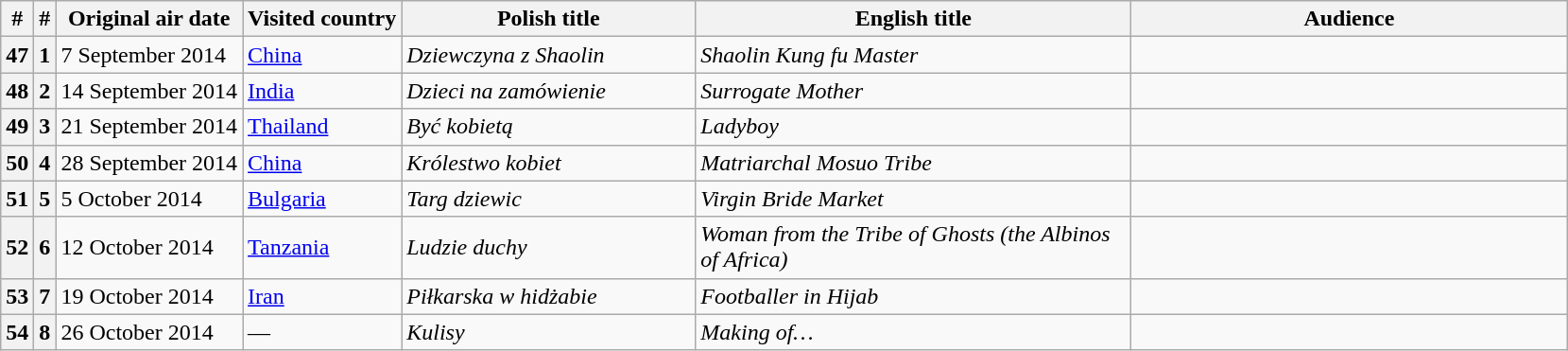<table class="wikitable" border="1">
<tr>
<th>#</th>
<th>#</th>
<th>Original air date</th>
<th>Visited country</th>
<th width="200px">Polish title</th>
<th width="300px">English title</th>
<th width="300px">Audience</th>
</tr>
<tr>
<th>47</th>
<th>1</th>
<td>7 September 2014</td>
<td><a href='#'>China</a></td>
<td><em>Dziewczyna z Shaolin</em></td>
<td><em>Shaolin Kung fu Master</em></td>
<td></td>
</tr>
<tr>
<th>48</th>
<th>2</th>
<td>14 September 2014</td>
<td><a href='#'>India</a></td>
<td><em>Dzieci na zamówienie</em></td>
<td><em>Surrogate Mother</em></td>
<td></td>
</tr>
<tr>
<th>49</th>
<th>3</th>
<td>21 September 2014</td>
<td><a href='#'>Thailand</a></td>
<td><em>Być kobietą</em></td>
<td><em>Ladyboy</em></td>
<td></td>
</tr>
<tr>
<th>50</th>
<th>4</th>
<td>28 September 2014</td>
<td><a href='#'>China</a></td>
<td><em>Królestwo kobiet</em></td>
<td><em>Matriarchal Mosuo Tribe</em></td>
<td></td>
</tr>
<tr>
<th>51</th>
<th>5</th>
<td>5 October 2014</td>
<td><a href='#'>Bulgaria</a></td>
<td><em>Targ dziewic</em></td>
<td><em>Virgin Bride Market</em></td>
<td></td>
</tr>
<tr>
<th>52</th>
<th>6</th>
<td>12 October 2014</td>
<td><a href='#'>Tanzania</a></td>
<td><em>Ludzie duchy</em></td>
<td><em>Woman from the Tribe of Ghosts (the Albinos of Africa)</em></td>
<td></td>
</tr>
<tr>
<th>53</th>
<th>7</th>
<td>19 October 2014</td>
<td><a href='#'>Iran</a></td>
<td><em>Piłkarska w hidżabie</em></td>
<td><em>Footballer in Hijab</em></td>
<td></td>
</tr>
<tr>
<th>54</th>
<th>8</th>
<td>26 October 2014</td>
<td>—</td>
<td><em>Kulisy</em></td>
<td><em>Making of…</em></td>
<td></td>
</tr>
</table>
